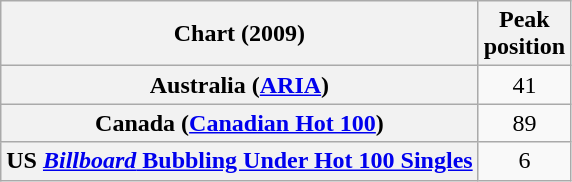<table class="wikitable sortable plainrowheaders">
<tr>
<th>Chart (2009)</th>
<th>Peak<br>position</th>
</tr>
<tr>
<th scope="row">Australia (<a href='#'>ARIA</a>)</th>
<td style="text-align:center;">41</td>
</tr>
<tr>
<th scope="row">Canada (<a href='#'>Canadian Hot 100</a>)</th>
<td style="text-align:center;">89</td>
</tr>
<tr>
<th scope="row">US <a href='#'><em>Billboard</em> Bubbling Under Hot 100 Singles</a></th>
<td style="text-align:center;">6</td>
</tr>
</table>
